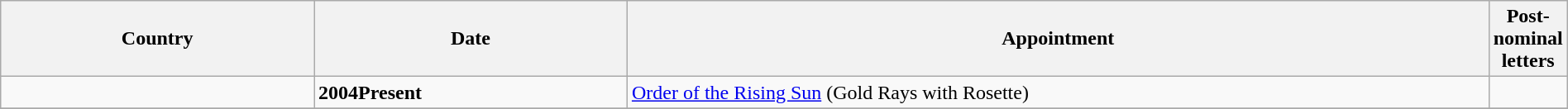<table class="wikitable" style="width:100%;">
<tr>
<th style="width:20%;">Country</th>
<th style="width:20%;">Date</th>
<th style="width:55%;">Appointment</th>
<th style="width:5%;">Post-nominal letters</th>
</tr>
<tr>
<td></td>
<td><strong>2004Present</strong></td>
<td><a href='#'>Order of the Rising Sun</a> (Gold Rays with Rosette)</td>
<td></td>
</tr>
<tr>
</tr>
</table>
